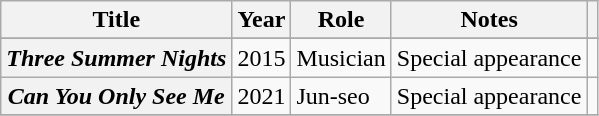<table class="wikitable plainrowheaders">
<tr>
<th scope="col">Title</th>
<th scope="col">Year</th>
<th scope="col">Role</th>
<th scope="col">Notes</th>
<th scope="col"></th>
</tr>
<tr>
</tr>
<tr>
<th scope="row"><em>Three Summer Nights</em></th>
<td>2015</td>
<td>Musician</td>
<td>Special appearance</td>
<td></td>
</tr>
<tr>
<th scope="row"><em>Can You Only See Me </em></th>
<td>2021</td>
<td>Jun-seo</td>
<td>Special appearance</td>
<td></td>
</tr>
<tr>
</tr>
</table>
